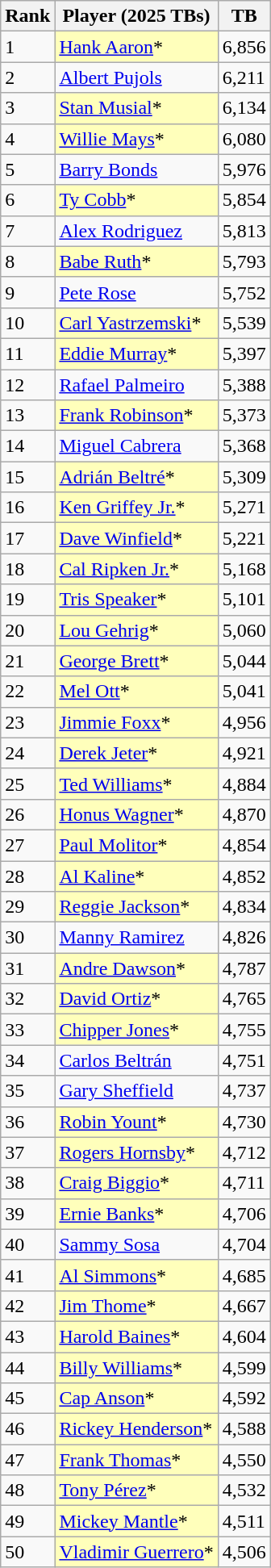<table class="wikitable" style="float:left;">
<tr style="white-space:nowrap;">
<th>Rank</th>
<th>Player (2025 TBs)</th>
<th>TB</th>
</tr>
<tr>
<td>1</td>
<td style="background:#ffffbb;"><a href='#'>Hank Aaron</a>*</td>
<td>6,856</td>
</tr>
<tr>
<td>2</td>
<td><a href='#'>Albert Pujols</a></td>
<td>6,211</td>
</tr>
<tr>
<td>3</td>
<td style="background:#ffffbb;"><a href='#'>Stan Musial</a>*</td>
<td>6,134</td>
</tr>
<tr>
<td>4</td>
<td style="background:#ffffbb;"><a href='#'>Willie Mays</a>*</td>
<td>6,080</td>
</tr>
<tr>
<td>5</td>
<td><a href='#'>Barry Bonds</a></td>
<td>5,976</td>
</tr>
<tr>
<td>6</td>
<td style="background:#ffffbb;"><a href='#'>Ty Cobb</a>*</td>
<td>5,854</td>
</tr>
<tr>
<td>7</td>
<td><a href='#'>Alex Rodriguez</a></td>
<td>5,813</td>
</tr>
<tr>
<td>8</td>
<td style="background:#ffffbb;"><a href='#'>Babe Ruth</a>*</td>
<td>5,793</td>
</tr>
<tr>
<td>9</td>
<td><a href='#'>Pete Rose</a></td>
<td>5,752</td>
</tr>
<tr>
<td>10</td>
<td style="background:#ffffbb;"><a href='#'>Carl Yastrzemski</a>*</td>
<td>5,539</td>
</tr>
<tr>
<td>11</td>
<td style="background:#ffffbb;"><a href='#'>Eddie Murray</a>*</td>
<td>5,397</td>
</tr>
<tr>
<td>12</td>
<td><a href='#'>Rafael Palmeiro</a></td>
<td>5,388</td>
</tr>
<tr>
<td>13</td>
<td style="background:#ffffbb;"><a href='#'>Frank Robinson</a>*</td>
<td>5,373</td>
</tr>
<tr>
<td>14</td>
<td><a href='#'>Miguel Cabrera</a></td>
<td>5,368</td>
</tr>
<tr>
<td>15</td>
<td style="background:#ffffbb;"><a href='#'>Adrián Beltré</a>*</td>
<td>5,309</td>
</tr>
<tr>
<td>16</td>
<td style="background:#ffffbb;"><a href='#'>Ken Griffey Jr.</a>*</td>
<td>5,271</td>
</tr>
<tr>
<td>17</td>
<td style="background:#ffffbb;"><a href='#'>Dave Winfield</a>*</td>
<td>5,221</td>
</tr>
<tr>
<td>18</td>
<td style="background:#ffffbb;"><a href='#'>Cal Ripken Jr.</a>*</td>
<td>5,168</td>
</tr>
<tr>
<td>19</td>
<td style="background:#ffffbb;"><a href='#'>Tris Speaker</a>*</td>
<td>5,101</td>
</tr>
<tr>
<td>20</td>
<td style="background:#ffffbb;"><a href='#'>Lou Gehrig</a>*</td>
<td>5,060</td>
</tr>
<tr>
<td>21</td>
<td style="background:#ffffbb;"><a href='#'>George Brett</a>*</td>
<td>5,044</td>
</tr>
<tr>
<td>22</td>
<td style="background:#ffffbb;"><a href='#'>Mel Ott</a>*</td>
<td>5,041</td>
</tr>
<tr>
<td>23</td>
<td style="background:#ffffbb;"><a href='#'>Jimmie Foxx</a>*</td>
<td>4,956</td>
</tr>
<tr>
<td>24</td>
<td style="background:#ffffbb;"><a href='#'>Derek Jeter</a>*</td>
<td>4,921</td>
</tr>
<tr>
<td>25</td>
<td style="background:#ffffbb;"><a href='#'>Ted Williams</a>*</td>
<td>4,884</td>
</tr>
<tr>
<td>26</td>
<td style="background:#ffffbb;"><a href='#'>Honus Wagner</a>*</td>
<td>4,870</td>
</tr>
<tr>
<td>27</td>
<td style="background:#ffffbb;"><a href='#'>Paul Molitor</a>*</td>
<td>4,854</td>
</tr>
<tr>
<td>28</td>
<td style="background:#ffffbb;"><a href='#'>Al Kaline</a>*</td>
<td>4,852</td>
</tr>
<tr>
<td>29</td>
<td style="background:#ffffbb;"><a href='#'>Reggie Jackson</a>*</td>
<td>4,834</td>
</tr>
<tr>
<td>30</td>
<td><a href='#'>Manny Ramirez</a></td>
<td>4,826</td>
</tr>
<tr>
<td>31</td>
<td style="background:#ffffbb;"><a href='#'>Andre Dawson</a>*</td>
<td>4,787</td>
</tr>
<tr>
<td>32</td>
<td style="background:#ffffbb;"><a href='#'>David Ortiz</a>*</td>
<td>4,765</td>
</tr>
<tr>
<td>33</td>
<td style="background:#ffffbb;"><a href='#'>Chipper Jones</a>*</td>
<td>4,755</td>
</tr>
<tr>
<td>34</td>
<td><a href='#'>Carlos Beltrán</a></td>
<td>4,751</td>
</tr>
<tr>
<td>35</td>
<td><a href='#'>Gary Sheffield</a></td>
<td>4,737</td>
</tr>
<tr>
<td>36</td>
<td style="background:#ffffbb;"><a href='#'>Robin Yount</a>*</td>
<td>4,730</td>
</tr>
<tr>
<td>37</td>
<td style="background:#ffffbb;"><a href='#'>Rogers Hornsby</a>*</td>
<td>4,712</td>
</tr>
<tr>
<td>38</td>
<td style="background:#ffffbb;"><a href='#'>Craig Biggio</a>*</td>
<td>4,711</td>
</tr>
<tr>
<td>39</td>
<td style="background:#ffffbb;"><a href='#'>Ernie Banks</a>*</td>
<td>4,706</td>
</tr>
<tr>
<td>40</td>
<td><a href='#'>Sammy Sosa</a></td>
<td>4,704</td>
</tr>
<tr>
<td>41</td>
<td style="background:#ffffbb;"><a href='#'>Al Simmons</a>*</td>
<td>4,685</td>
</tr>
<tr>
<td>42</td>
<td style="background:#ffffbb;"><a href='#'>Jim Thome</a>*</td>
<td>4,667</td>
</tr>
<tr>
<td>43</td>
<td style="background:#ffffbb;"><a href='#'>Harold Baines</a>*</td>
<td>4,604</td>
</tr>
<tr>
<td>44</td>
<td style="background:#ffffbb;"><a href='#'>Billy Williams</a>*</td>
<td>4,599</td>
</tr>
<tr>
<td>45</td>
<td style="background:#ffffbb;"><a href='#'>Cap Anson</a>*</td>
<td>4,592</td>
</tr>
<tr>
<td>46</td>
<td style="background:#ffffbb;"><a href='#'>Rickey Henderson</a>*</td>
<td>4,588</td>
</tr>
<tr>
<td>47</td>
<td style="background:#ffffbb;"><a href='#'>Frank Thomas</a>*</td>
<td>4,550</td>
</tr>
<tr>
<td>48</td>
<td style="background:#ffffbb;"><a href='#'>Tony Pérez</a>*</td>
<td>4,532</td>
</tr>
<tr>
<td>49</td>
<td style="background:#ffffbb;"><a href='#'>Mickey Mantle</a>*</td>
<td>4,511</td>
</tr>
<tr>
<td>50</td>
<td style="background:#ffffbb;"><a href='#'>Vladimir Guerrero</a>*</td>
<td>4,506</td>
</tr>
</table>
